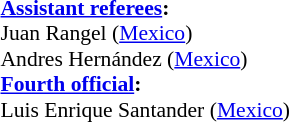<table width=50% style="font-size:90%">
<tr>
<td><br><strong><a href='#'>Assistant referees</a>:</strong>
<br>Juan Rangel (<a href='#'>Mexico</a>)
<br>Andres Hernández (<a href='#'>Mexico</a>)
<br><strong><a href='#'>Fourth official</a>:</strong>
<br>Luis Enrique Santander (<a href='#'>Mexico</a>)</td>
</tr>
</table>
